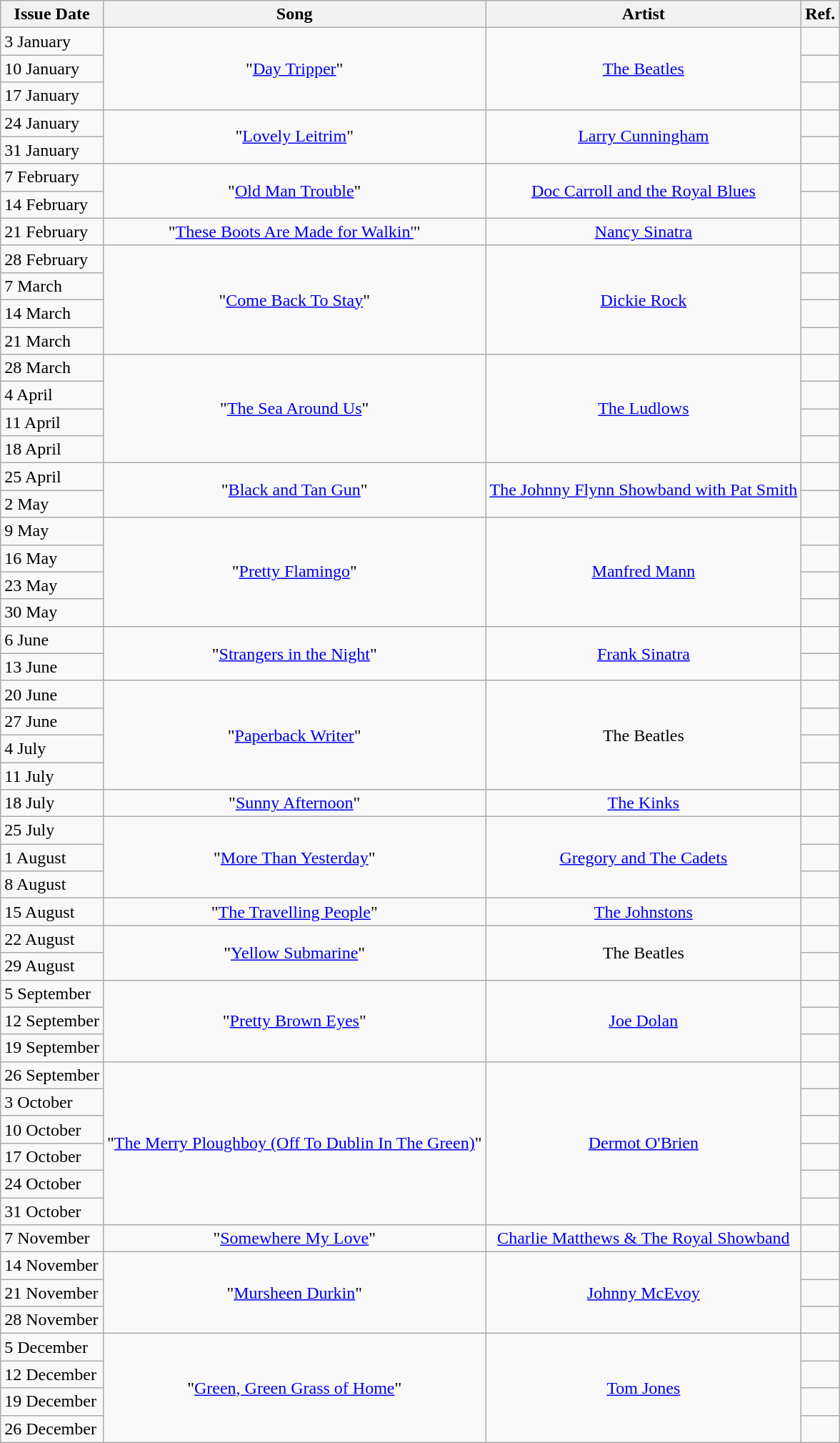<table class="wikitable">
<tr>
<th>Issue Date</th>
<th>Song</th>
<th>Artist</th>
<th>Ref.</th>
</tr>
<tr>
<td>3 January</td>
<td rowspan=3 align=center>"<a href='#'>Day Tripper</a>"</td>
<td rowspan=3 align=center><a href='#'>The Beatles</a></td>
<td></td>
</tr>
<tr>
<td>10 January</td>
<td></td>
</tr>
<tr>
<td>17 January</td>
<td></td>
</tr>
<tr>
<td>24 January</td>
<td rowspan=2 align=center>"<a href='#'>Lovely Leitrim</a>"</td>
<td rowspan=2 align=center><a href='#'>Larry Cunningham</a></td>
<td></td>
</tr>
<tr>
<td>31 January</td>
<td></td>
</tr>
<tr>
<td>7 February</td>
<td rowspan=2 align=center>"<a href='#'>Old Man Trouble</a>"</td>
<td rowspan=2 align=center><a href='#'>Doc Carroll and the Royal Blues</a></td>
<td></td>
</tr>
<tr>
<td>14 February</td>
<td></td>
</tr>
<tr>
<td>21 February</td>
<td align=center>"<a href='#'>These Boots Are Made for Walkin'</a>"</td>
<td align=center><a href='#'>Nancy Sinatra</a></td>
<td></td>
</tr>
<tr>
<td>28 February</td>
<td rowspan=4 align=center>"<a href='#'>Come Back To Stay</a>"</td>
<td rowspan=4 align=center><a href='#'>Dickie Rock</a></td>
<td></td>
</tr>
<tr>
<td>7 March</td>
<td></td>
</tr>
<tr>
<td>14 March</td>
<td></td>
</tr>
<tr>
<td>21 March</td>
<td></td>
</tr>
<tr>
<td>28 March</td>
<td rowspan=4 align=center>"<a href='#'>The Sea Around Us</a>"</td>
<td rowspan=4 align=center><a href='#'>The Ludlows</a></td>
<td></td>
</tr>
<tr>
<td>4 April</td>
<td></td>
</tr>
<tr>
<td>11 April</td>
<td></td>
</tr>
<tr>
<td>18 April</td>
<td></td>
</tr>
<tr>
<td>25 April</td>
<td rowspan=2 align=center>"<a href='#'>Black and Tan Gun</a>"</td>
<td rowspan=2 align=center><a href='#'>The Johnny Flynn Showband with Pat Smith</a></td>
<td></td>
</tr>
<tr>
<td>2 May</td>
<td></td>
</tr>
<tr>
<td>9 May</td>
<td rowspan=4 align=center>"<a href='#'>Pretty Flamingo</a>"</td>
<td rowspan=4 align=center><a href='#'>Manfred Mann</a></td>
<td></td>
</tr>
<tr>
<td>16 May</td>
<td></td>
</tr>
<tr>
<td>23 May</td>
<td></td>
</tr>
<tr>
<td>30 May</td>
<td></td>
</tr>
<tr>
<td>6 June</td>
<td rowspan=2 align=center>"<a href='#'>Strangers in the Night</a>"</td>
<td rowspan=2 align=center><a href='#'>Frank Sinatra</a></td>
<td></td>
</tr>
<tr>
<td>13 June</td>
<td></td>
</tr>
<tr>
<td>20 June</td>
<td rowspan=4 align=center>"<a href='#'>Paperback Writer</a>"</td>
<td rowspan=4 align=center>The Beatles</td>
<td></td>
</tr>
<tr>
<td>27 June</td>
<td></td>
</tr>
<tr>
<td>4 July</td>
<td></td>
</tr>
<tr>
<td>11 July</td>
<td></td>
</tr>
<tr>
<td>18 July</td>
<td align=center>"<a href='#'>Sunny Afternoon</a>"</td>
<td align=center><a href='#'>The Kinks</a></td>
<td></td>
</tr>
<tr>
<td>25 July</td>
<td rowspan=3 align=center>"<a href='#'>More Than Yesterday</a>"</td>
<td rowspan=3 align=center><a href='#'>Gregory and The Cadets</a></td>
<td></td>
</tr>
<tr>
<td>1 August</td>
<td></td>
</tr>
<tr>
<td>8 August</td>
<td></td>
</tr>
<tr>
<td>15 August</td>
<td align=center>"<a href='#'>The Travelling People</a>"</td>
<td align=center><a href='#'>The Johnstons</a></td>
<td></td>
</tr>
<tr>
<td>22 August</td>
<td rowspan=2 align=center>"<a href='#'>Yellow Submarine</a>"</td>
<td rowspan=2 align=center>The Beatles</td>
<td></td>
</tr>
<tr>
<td>29 August</td>
<td></td>
</tr>
<tr>
<td>5 September</td>
<td rowspan=3 align=center>"<a href='#'>Pretty Brown Eyes</a>"</td>
<td rowspan=3 align=center><a href='#'>Joe Dolan</a></td>
<td></td>
</tr>
<tr>
<td>12 September</td>
<td></td>
</tr>
<tr>
<td>19 September</td>
<td></td>
</tr>
<tr>
<td>26 September</td>
<td rowspan=6 align=center>"<a href='#'>The Merry Ploughboy (Off To Dublin In The Green)</a>"</td>
<td rowspan=6 align=center><a href='#'>Dermot O'Brien</a></td>
<td></td>
</tr>
<tr>
<td>3 October</td>
<td></td>
</tr>
<tr>
<td>10 October</td>
<td></td>
</tr>
<tr>
<td>17 October</td>
<td></td>
</tr>
<tr>
<td>24 October</td>
<td></td>
</tr>
<tr>
<td>31 October</td>
<td></td>
</tr>
<tr>
<td>7 November</td>
<td align=center>"<a href='#'>Somewhere My Love</a>"</td>
<td align=center><a href='#'>Charlie Matthews & The Royal Showband</a></td>
<td></td>
</tr>
<tr>
<td>14 November</td>
<td rowspan=3 align=center>"<a href='#'>Mursheen Durkin</a>"</td>
<td rowspan=3 align=center><a href='#'>Johnny McEvoy</a></td>
<td></td>
</tr>
<tr>
<td>21 November</td>
<td></td>
</tr>
<tr>
<td>28 November</td>
<td></td>
</tr>
<tr>
<td>5 December</td>
<td rowspan=4 align=center>"<a href='#'>Green, Green Grass of Home</a>"</td>
<td rowspan=4 align=center><a href='#'>Tom Jones</a></td>
<td></td>
</tr>
<tr>
<td>12 December</td>
<td></td>
</tr>
<tr>
<td>19 December</td>
<td></td>
</tr>
<tr>
<td>26 December</td>
<td></td>
</tr>
</table>
